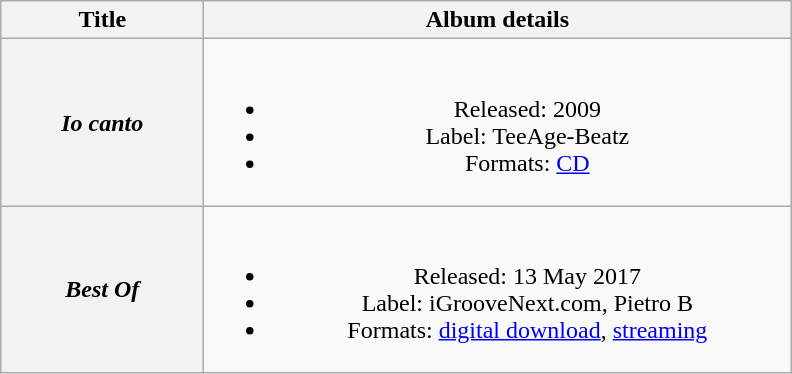<table class="wikitable plainrowheaders" style="text-align:center;">
<tr>
<th scope="col" style="width:8em;">Title</th>
<th scope="col" style="width:24em;">Album details</th>
</tr>
<tr>
<th scope="row"><em>Io canto</em></th>
<td><br><ul><li>Released: 2009</li><li>Label: TeeAge-Beatz</li><li>Formats: <a href='#'>CD</a></li></ul></td>
</tr>
<tr>
<th scope="row"><em>Best Of</em></th>
<td><br><ul><li>Released: 13 May 2017</li><li>Label: iGrooveNext.com, Pietro B</li><li>Formats: <a href='#'>digital download</a>, <a href='#'>streaming</a></li></ul></td>
</tr>
</table>
